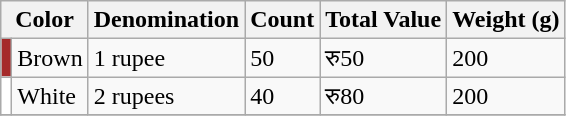<table class="wikitable">
<tr>
<th colspan=2>Color</th>
<th>Denomination</th>
<th>Count</th>
<th>Total Value</th>
<th>Weight (g)</th>
</tr>
<tr>
<td style="background:Brown"></td>
<td>Brown</td>
<td>1 rupee</td>
<td>50</td>
<td>रु50</td>
<td>200</td>
</tr>
<tr>
<td style="background:White"></td>
<td>White</td>
<td>2 rupees</td>
<td>40</td>
<td>रु80</td>
<td>200</td>
</tr>
<tr>
</tr>
</table>
